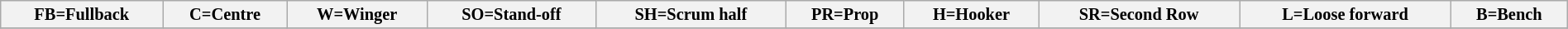<table class="wikitable" style="font-size:85%;" width="100%">
<tr>
<th>FB=Fullback</th>
<th>C=Centre</th>
<th>W=Winger</th>
<th>SO=Stand-off</th>
<th>SH=Scrum half</th>
<th>PR=Prop</th>
<th>H=Hooker</th>
<th>SR=Second Row</th>
<th>L=Loose forward</th>
<th>B=Bench</th>
</tr>
<tr>
</tr>
</table>
